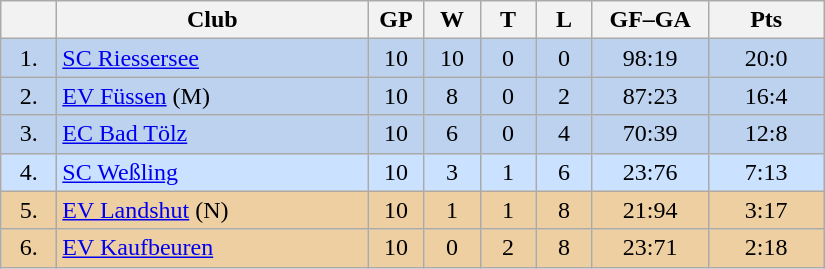<table class="wikitable">
<tr>
<th width="30"></th>
<th width="200">Club</th>
<th width="30">GP</th>
<th width="30">W</th>
<th width="30">T</th>
<th width="30">L</th>
<th width="70">GF–GA</th>
<th width="70">Pts</th>
</tr>
<tr bgcolor="#BCD2EE" align="center">
<td>1.</td>
<td align="left"><a href='#'>SC Riessersee</a></td>
<td>10</td>
<td>10</td>
<td>0</td>
<td>0</td>
<td>98:19</td>
<td>20:0</td>
</tr>
<tr bgcolor=#BCD2EE align="center">
<td>2.</td>
<td align="left"><a href='#'>EV Füssen</a> (M)</td>
<td>10</td>
<td>8</td>
<td>0</td>
<td>2</td>
<td>87:23</td>
<td>16:4</td>
</tr>
<tr bgcolor=#BCD2EE align="center">
<td>3.</td>
<td align="left"><a href='#'>EC Bad Tölz</a></td>
<td>10</td>
<td>6</td>
<td>0</td>
<td>4</td>
<td>70:39</td>
<td>12:8</td>
</tr>
<tr bgcolor=#CAE1FF align="center">
<td>4.</td>
<td align="left"><a href='#'>SC Weßling</a></td>
<td>10</td>
<td>3</td>
<td>1</td>
<td>6</td>
<td>23:76</td>
<td>7:13</td>
</tr>
<tr bgcolor=#EECFA1 align="center">
<td>5.</td>
<td align="left"><a href='#'>EV Landshut</a> (N)</td>
<td>10</td>
<td>1</td>
<td>1</td>
<td>8</td>
<td>21:94</td>
<td>3:17</td>
</tr>
<tr bgcolor=#EECFA1 align="center">
<td>6.</td>
<td align="left"><a href='#'>EV Kaufbeuren</a></td>
<td>10</td>
<td>0</td>
<td>2</td>
<td>8</td>
<td>23:71</td>
<td>2:18</td>
</tr>
</table>
